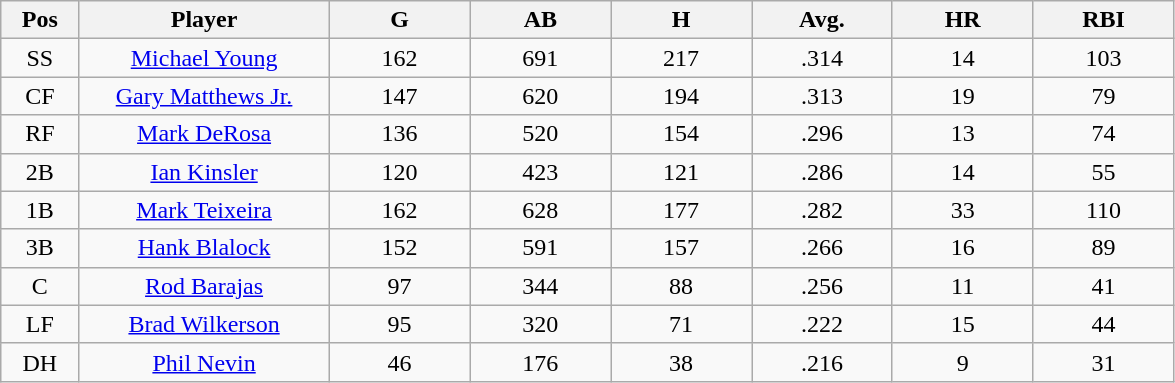<table class="wikitable sortable">
<tr>
<th bgcolor="#DDDDFF" width="5%">Pos</th>
<th bgcolor="#DDDDFF" width="16%">Player</th>
<th bgcolor="#DDDDFF" width="9%">G</th>
<th bgcolor="#DDDDFF" width="9%">AB</th>
<th bgcolor="#DDDDFF" width="9%">H</th>
<th bgcolor="#DDDDFF" width="9%">Avg.</th>
<th bgcolor="#DDDDFF" width="9%">HR</th>
<th bgcolor="#DDDDFF" width="9%">RBI</th>
</tr>
<tr align="center">
<td>SS</td>
<td><a href='#'>Michael Young</a></td>
<td>162</td>
<td>691</td>
<td>217</td>
<td>.314</td>
<td>14</td>
<td>103</td>
</tr>
<tr align="center">
<td>CF</td>
<td><a href='#'>Gary Matthews Jr.</a></td>
<td>147</td>
<td>620</td>
<td>194</td>
<td>.313</td>
<td>19</td>
<td>79</td>
</tr>
<tr align="center">
<td>RF</td>
<td><a href='#'>Mark DeRosa</a></td>
<td>136</td>
<td>520</td>
<td>154</td>
<td>.296</td>
<td>13</td>
<td>74</td>
</tr>
<tr align="center">
<td>2B</td>
<td><a href='#'>Ian Kinsler</a></td>
<td>120</td>
<td>423</td>
<td>121</td>
<td>.286</td>
<td>14</td>
<td>55</td>
</tr>
<tr align=center>
<td>1B</td>
<td><a href='#'>Mark Teixeira</a></td>
<td>162</td>
<td>628</td>
<td>177</td>
<td>.282</td>
<td>33</td>
<td>110</td>
</tr>
<tr align="center">
<td>3B</td>
<td><a href='#'>Hank Blalock</a></td>
<td>152</td>
<td>591</td>
<td>157</td>
<td>.266</td>
<td>16</td>
<td>89</td>
</tr>
<tr align="center">
<td>C</td>
<td><a href='#'>Rod Barajas</a></td>
<td>97</td>
<td>344</td>
<td>88</td>
<td>.256</td>
<td>11</td>
<td>41</td>
</tr>
<tr align=center>
<td>LF</td>
<td><a href='#'>Brad Wilkerson</a></td>
<td>95</td>
<td>320</td>
<td>71</td>
<td>.222</td>
<td>15</td>
<td>44</td>
</tr>
<tr align=center>
<td>DH</td>
<td><a href='#'>Phil Nevin</a></td>
<td>46</td>
<td>176</td>
<td>38</td>
<td>.216</td>
<td>9</td>
<td>31</td>
</tr>
</table>
